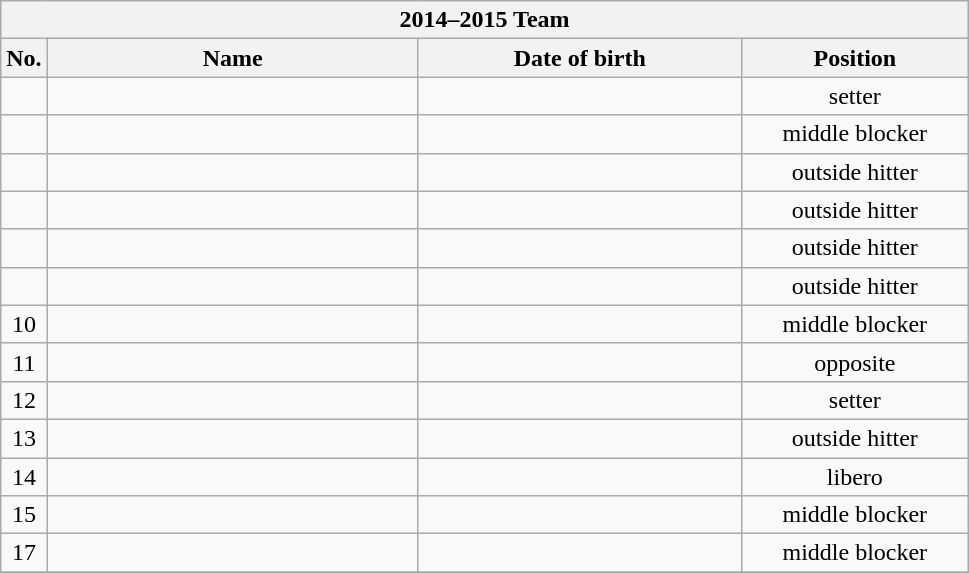<table class="wikitable collapsible collapsed" style="font-size:100%; text-align:center;">
<tr>
<th colspan=6><strong>2014–2015 Team</strong></th>
</tr>
<tr>
<th>No.</th>
<th style="width:15em">Name</th>
<th style="width:13em">Date of birth</th>
<th style="width:9em">Position</th>
</tr>
<tr>
<td></td>
<td align=left> </td>
<td align=right></td>
<td>setter</td>
</tr>
<tr>
<td></td>
<td align=left> </td>
<td align=right></td>
<td>middle blocker</td>
</tr>
<tr>
<td></td>
<td align=left> </td>
<td align=right></td>
<td>outside hitter</td>
</tr>
<tr>
<td></td>
<td align=left> </td>
<td align=right></td>
<td>outside hitter</td>
</tr>
<tr>
<td></td>
<td align=left> </td>
<td align=right></td>
<td>outside hitter</td>
</tr>
<tr>
<td></td>
<td align=left> </td>
<td align=right></td>
<td>outside hitter</td>
</tr>
<tr>
<td>10</td>
<td align=left> </td>
<td align=right></td>
<td>middle blocker</td>
</tr>
<tr>
<td>11</td>
<td align=left> </td>
<td align=right></td>
<td>opposite</td>
</tr>
<tr>
<td>12</td>
<td align=left> </td>
<td align=right></td>
<td>setter</td>
</tr>
<tr>
<td>13</td>
<td align=left> </td>
<td align=right></td>
<td>outside hitter</td>
</tr>
<tr>
<td>14</td>
<td align=left> </td>
<td align=right></td>
<td>libero</td>
</tr>
<tr>
<td>15</td>
<td align=left> </td>
<td align=right></td>
<td>middle blocker</td>
</tr>
<tr>
<td>17</td>
<td align=left> </td>
<td align=right></td>
<td>middle blocker</td>
</tr>
<tr>
</tr>
</table>
